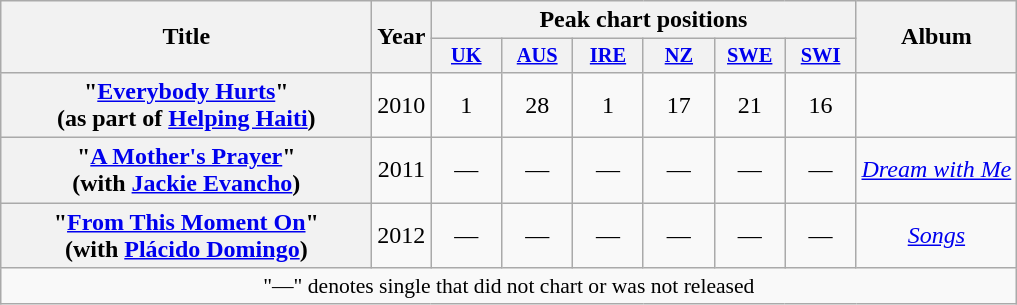<table class="wikitable plainrowheaders" style="text-align:center;">
<tr>
<th scope="col" rowspan="2" style="width:15em;">Title</th>
<th scope="col" rowspan="2" style="width:1em;">Year</th>
<th scope="col" colspan="6">Peak chart positions</th>
<th scope="col" rowspan="2">Album</th>
</tr>
<tr>
<th scope="col" style="width:3em;font-size:85%;"><a href='#'>UK</a><br></th>
<th scope="col" style="width:3em;font-size:85%;"><a href='#'>AUS</a><br></th>
<th scope="col" style="width:3em;font-size:85%;"><a href='#'>IRE</a><br></th>
<th scope="col" style="width:3em;font-size:85%;"><a href='#'>NZ</a><br></th>
<th scope="col" style="width:3em;font-size:85%;"><a href='#'>SWE</a><br></th>
<th scope="col" style="width:3em;font-size:85%;"><a href='#'>SWI</a><br></th>
</tr>
<tr>
<th scope="row">"<a href='#'>Everybody Hurts</a>"<br><span>(as part of <a href='#'>Helping Haiti</a>)</span></th>
<td>2010</td>
<td>1</td>
<td>28</td>
<td>1</td>
<td>17</td>
<td>21</td>
<td>16</td>
<td></td>
</tr>
<tr>
<th scope="row">"<a href='#'>A Mother's Prayer</a>"<br><span>(with <a href='#'>Jackie Evancho</a>)</span></th>
<td>2011</td>
<td>—</td>
<td>—</td>
<td>—</td>
<td>—</td>
<td>—</td>
<td>—</td>
<td><em><a href='#'>Dream with Me</a></em></td>
</tr>
<tr>
<th scope="row">"<a href='#'>From This Moment On</a>"<br><span>(with <a href='#'>Plácido Domingo</a>)</span></th>
<td>2012</td>
<td>—</td>
<td>—</td>
<td>—</td>
<td>—</td>
<td>—</td>
<td>—</td>
<td><em><a href='#'>Songs</a></em></td>
</tr>
<tr>
<td colspan="14" style="font-size:90%">"—" denotes single that did not chart or was not released</td>
</tr>
</table>
